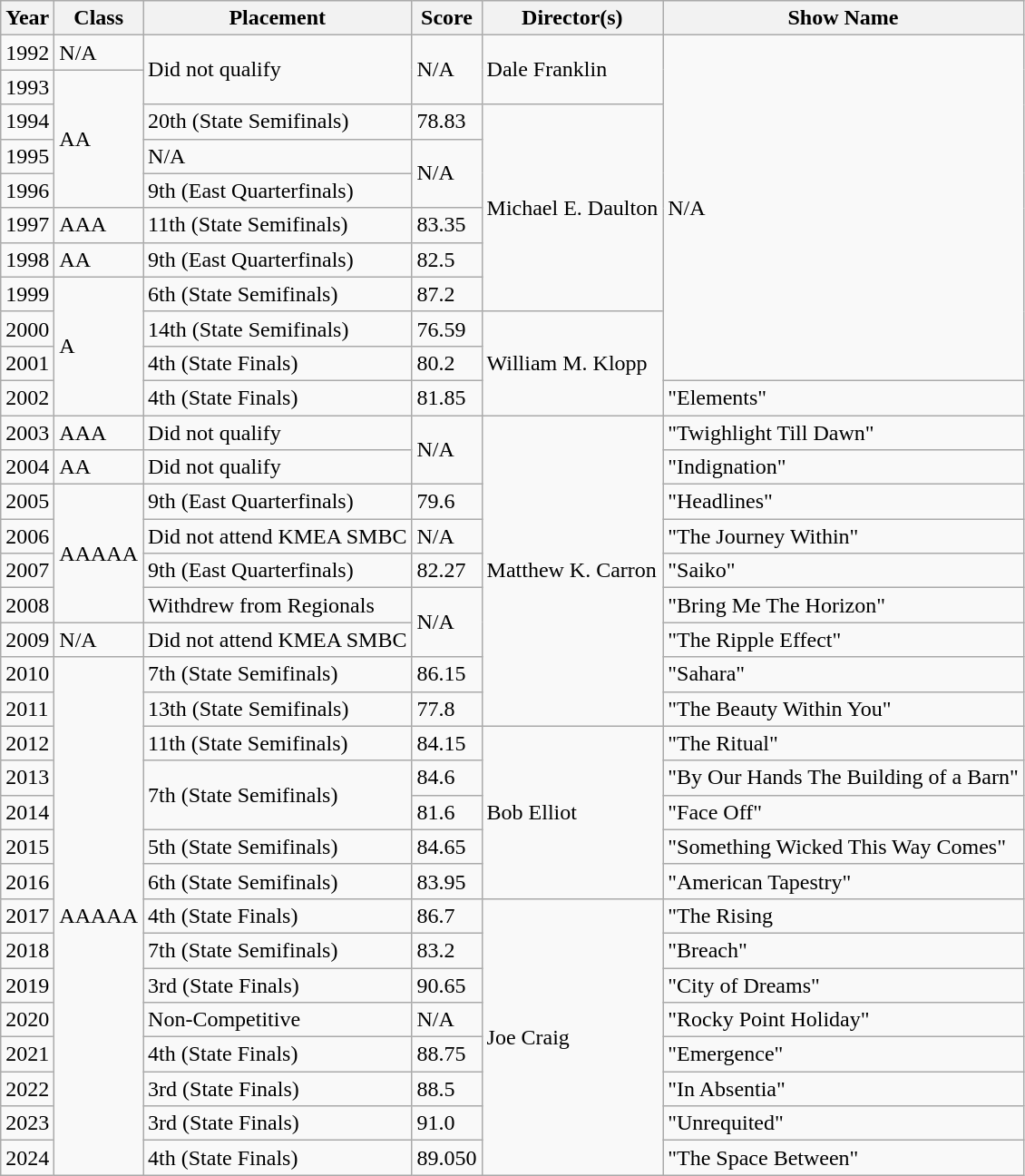<table class="wikitable mw-collapsible mw-collapsed">
<tr>
<th>Year</th>
<th>Class</th>
<th>Placement</th>
<th>Score</th>
<th>Director(s)</th>
<th>Show Name</th>
</tr>
<tr>
<td>1992</td>
<td>N/A</td>
<td rowspan="2">Did not qualify</td>
<td rowspan="2">N/A</td>
<td rowspan="2">Dale Franklin</td>
<td rowspan="10">N/A</td>
</tr>
<tr>
<td>1993</td>
<td rowspan="4">AA</td>
</tr>
<tr>
<td>1994</td>
<td>20th (State Semifinals)</td>
<td>78.83</td>
<td rowspan="6">Michael E. Daulton</td>
</tr>
<tr>
<td>1995</td>
<td>N/A</td>
<td rowspan="2">N/A</td>
</tr>
<tr>
<td>1996</td>
<td>9th (East Quarterfinals)</td>
</tr>
<tr>
<td>1997</td>
<td>AAA</td>
<td>11th (State Semifinals)</td>
<td>83.35</td>
</tr>
<tr>
<td>1998</td>
<td>AA</td>
<td>9th (East Quarterfinals)</td>
<td>82.5</td>
</tr>
<tr>
<td>1999</td>
<td rowspan="4">A</td>
<td>6th (State Semifinals)</td>
<td>87.2</td>
</tr>
<tr>
<td>2000</td>
<td>14th (State Semifinals)</td>
<td>76.59</td>
<td rowspan="3">William M. Klopp</td>
</tr>
<tr>
<td>2001</td>
<td>4th (State Finals)</td>
<td>80.2</td>
</tr>
<tr>
<td>2002</td>
<td>4th (State Finals)</td>
<td>81.85</td>
<td>"Elements"</td>
</tr>
<tr>
<td>2003</td>
<td>AAA</td>
<td>Did not qualify</td>
<td rowspan="2">N/A</td>
<td rowspan="9">Matthew K. Carron</td>
<td>"Twighlight Till Dawn"</td>
</tr>
<tr>
<td>2004</td>
<td>AA</td>
<td>Did not qualify</td>
<td>"Indignation"</td>
</tr>
<tr>
<td>2005</td>
<td rowspan="4">AAAAA</td>
<td>9th (East Quarterfinals)</td>
<td>79.6</td>
<td>"Headlines"</td>
</tr>
<tr>
<td>2006</td>
<td>Did not attend KMEA SMBC</td>
<td>N/A</td>
<td>"The Journey Within"</td>
</tr>
<tr>
<td>2007</td>
<td>9th (East Quarterfinals)</td>
<td>82.27</td>
<td>"Saiko"</td>
</tr>
<tr>
<td>2008</td>
<td>Withdrew from Regionals</td>
<td rowspan="2">N/A</td>
<td>"Bring Me The Horizon"</td>
</tr>
<tr>
<td>2009</td>
<td>N/A</td>
<td>Did not attend KMEA SMBC</td>
<td>"The Ripple Effect"</td>
</tr>
<tr>
<td>2010</td>
<td rowspan="15">AAAAA</td>
<td>7th (State Semifinals)</td>
<td>86.15</td>
<td>"Sahara"</td>
</tr>
<tr>
<td>2011</td>
<td>13th (State Semifinals)</td>
<td>77.8</td>
<td>"The Beauty Within You"</td>
</tr>
<tr>
<td>2012</td>
<td>11th (State Semifinals)</td>
<td>84.15</td>
<td rowspan="5">Bob Elliot</td>
<td>"The Ritual"</td>
</tr>
<tr>
<td>2013</td>
<td rowspan="2">7th (State Semifinals)</td>
<td>84.6</td>
<td>"By Our Hands The Building of a Barn"</td>
</tr>
<tr>
<td>2014</td>
<td>81.6</td>
<td>"Face Off"</td>
</tr>
<tr>
<td>2015</td>
<td>5th (State Semifinals)</td>
<td>84.65</td>
<td>"Something Wicked This Way Comes"</td>
</tr>
<tr>
<td>2016</td>
<td>6th (State Semifinals)</td>
<td>83.95</td>
<td>"American Tapestry"</td>
</tr>
<tr>
<td>2017</td>
<td>4th (State Finals)</td>
<td>86.7</td>
<td rowspan="8">Joe Craig</td>
<td>"The Rising</td>
</tr>
<tr>
<td>2018</td>
<td>7th (State Semifinals)</td>
<td>83.2</td>
<td>"Breach"</td>
</tr>
<tr>
<td>2019</td>
<td>3rd (State Finals)</td>
<td>90.65</td>
<td>"City of Dreams"</td>
</tr>
<tr>
<td>2020</td>
<td>Non-Competitive</td>
<td>N/A</td>
<td>"Rocky Point Holiday"</td>
</tr>
<tr>
<td>2021</td>
<td>4th (State Finals)</td>
<td>88.75</td>
<td>"Emergence"</td>
</tr>
<tr>
<td>2022</td>
<td>3rd (State Finals)</td>
<td>88.5</td>
<td>"In Absentia"</td>
</tr>
<tr>
<td>2023</td>
<td>3rd (State Finals)</td>
<td>91.0</td>
<td>"Unrequited"</td>
</tr>
<tr>
<td>2024</td>
<td>4th (State Finals)</td>
<td>89.050</td>
<td>"The Space Between"</td>
</tr>
</table>
